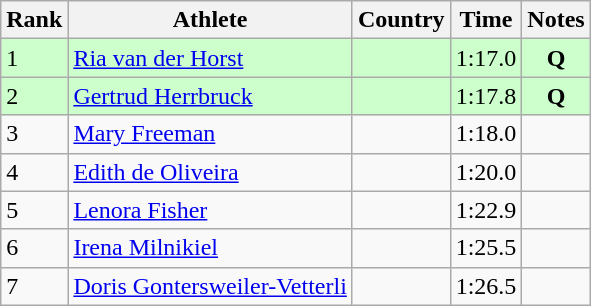<table class="wikitable">
<tr>
<th>Rank</th>
<th>Athlete</th>
<th>Country</th>
<th>Time</th>
<th>Notes</th>
</tr>
<tr bgcolor=#CCFFCC>
<td>1</td>
<td><a href='#'>Ria van der Horst</a></td>
<td></td>
<td>1:17.0</td>
<td align=center><strong>Q</strong></td>
</tr>
<tr bgcolor=#CCFFCC>
<td>2</td>
<td><a href='#'>Gertrud Herrbruck</a></td>
<td></td>
<td>1:17.8</td>
<td align=center><strong>Q</strong></td>
</tr>
<tr>
<td>3</td>
<td><a href='#'>Mary Freeman</a></td>
<td></td>
<td>1:18.0</td>
<td></td>
</tr>
<tr>
<td>4</td>
<td><a href='#'>Edith de Oliveira</a></td>
<td></td>
<td>1:20.0</td>
<td></td>
</tr>
<tr>
<td>5</td>
<td><a href='#'>Lenora Fisher</a></td>
<td></td>
<td>1:22.9</td>
<td></td>
</tr>
<tr>
<td>6</td>
<td><a href='#'>Irena Milnikiel</a></td>
<td></td>
<td>1:25.5</td>
<td></td>
</tr>
<tr>
<td>7</td>
<td><a href='#'>Doris Gontersweiler-Vetterli</a></td>
<td></td>
<td>1:26.5</td>
<td></td>
</tr>
</table>
